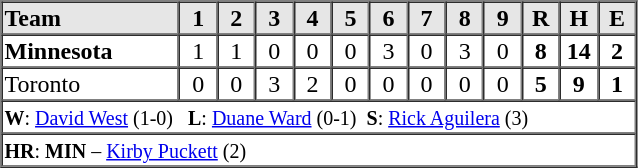<table border=1 cellspacing=0 width=425 style="margin-left:3em;">
<tr style="text-align:center; background-color:#e6e6e6;">
<th align=left width=28%>Team</th>
<th width=6%>1</th>
<th width=6%>2</th>
<th width=6%>3</th>
<th width=6%>4</th>
<th width=6%>5</th>
<th width=6%>6</th>
<th width=6%>7</th>
<th width=6%>8</th>
<th width=6%>9</th>
<th width=6%>R</th>
<th width=6%>H</th>
<th width=6%>E</th>
</tr>
<tr style="text-align:center;">
<td align=left><strong>Minnesota</strong></td>
<td>1</td>
<td>1</td>
<td>0</td>
<td>0</td>
<td>0</td>
<td>3</td>
<td>0</td>
<td>3</td>
<td>0</td>
<td><strong>8</strong></td>
<td><strong>14</strong></td>
<td><strong>2</strong></td>
</tr>
<tr style="text-align:center;">
<td align=left>Toronto</td>
<td>0</td>
<td>0</td>
<td>3</td>
<td>2</td>
<td>0</td>
<td>0</td>
<td>0</td>
<td>0</td>
<td>0</td>
<td><strong>5</strong></td>
<td><strong>9</strong></td>
<td><strong>1</strong></td>
</tr>
<tr style="text-align:left;">
<td colspan=13><small><strong>W</strong>: <a href='#'>David West</a> (1-0)   <strong>L</strong>: <a href='#'>Duane Ward</a> (0-1)  <strong>S</strong>: <a href='#'>Rick Aguilera</a> (3)</small></td>
</tr>
<tr style="text-align:left;">
<td colspan=13><small><strong>HR</strong>: <strong>MIN</strong> – <a href='#'>Kirby Puckett</a> (2)</small></td>
</tr>
</table>
